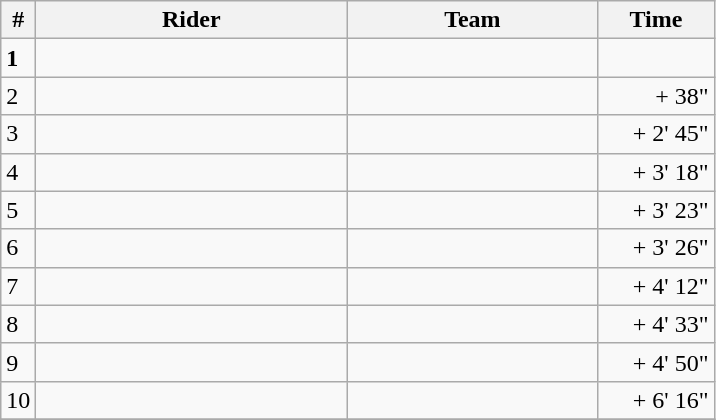<table class="wikitable">
<tr>
<th>#</th>
<th width="200">Rider</th>
<th width="160">Team</th>
<th width="70">Time</th>
</tr>
<tr>
<td><strong>1</strong></td>
<td><strong></strong> </td>
<td><strong></strong></td>
<td align="right"><strong></strong></td>
</tr>
<tr>
<td>2</td>
<td></td>
<td></td>
<td align="right">+ 38"</td>
</tr>
<tr>
<td>3</td>
<td></td>
<td></td>
<td align="right">+ 2' 45"</td>
</tr>
<tr>
<td>4</td>
<td></td>
<td></td>
<td align="right">+ 3' 18"</td>
</tr>
<tr>
<td>5</td>
<td> </td>
<td></td>
<td align="right">+ 3' 23"</td>
</tr>
<tr>
<td>6</td>
<td></td>
<td></td>
<td align="right">+ 3' 26"</td>
</tr>
<tr>
<td>7</td>
<td></td>
<td></td>
<td align="right">+ 4' 12"</td>
</tr>
<tr>
<td>8</td>
<td></td>
<td></td>
<td align="right">+ 4' 33"</td>
</tr>
<tr>
<td>9</td>
<td></td>
<td></td>
<td align="right">+ 4' 50"</td>
</tr>
<tr>
<td>10</td>
<td></td>
<td></td>
<td align="right">+ 6' 16"</td>
</tr>
<tr>
</tr>
</table>
